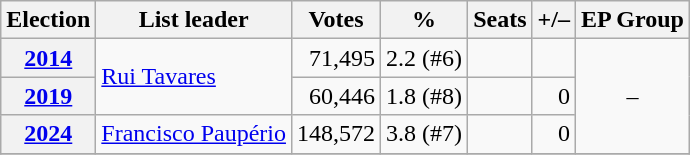<table class="wikitable" style="text-align:right;">
<tr>
<th>Election</th>
<th>List leader</th>
<th>Votes</th>
<th>%</th>
<th>Seats</th>
<th>+/–</th>
<th>EP Group</th>
</tr>
<tr>
<th><a href='#'>2014</a></th>
<td rowspan=2 align=left><a href='#'>Rui Tavares</a></td>
<td>71,495</td>
<td>2.2 (#6)</td>
<td></td>
<td></td>
<td rowspan=3 align=center>–</td>
</tr>
<tr>
<th><a href='#'>2019</a></th>
<td>60,446</td>
<td>1.8 (#8)</td>
<td></td>
<td>0</td>
</tr>
<tr>
<th><a href='#'>2024</a></th>
<td align=left><a href='#'>Francisco Paupério</a></td>
<td>148,572</td>
<td>3.8 (#7)</td>
<td></td>
<td>0</td>
</tr>
<tr>
</tr>
</table>
